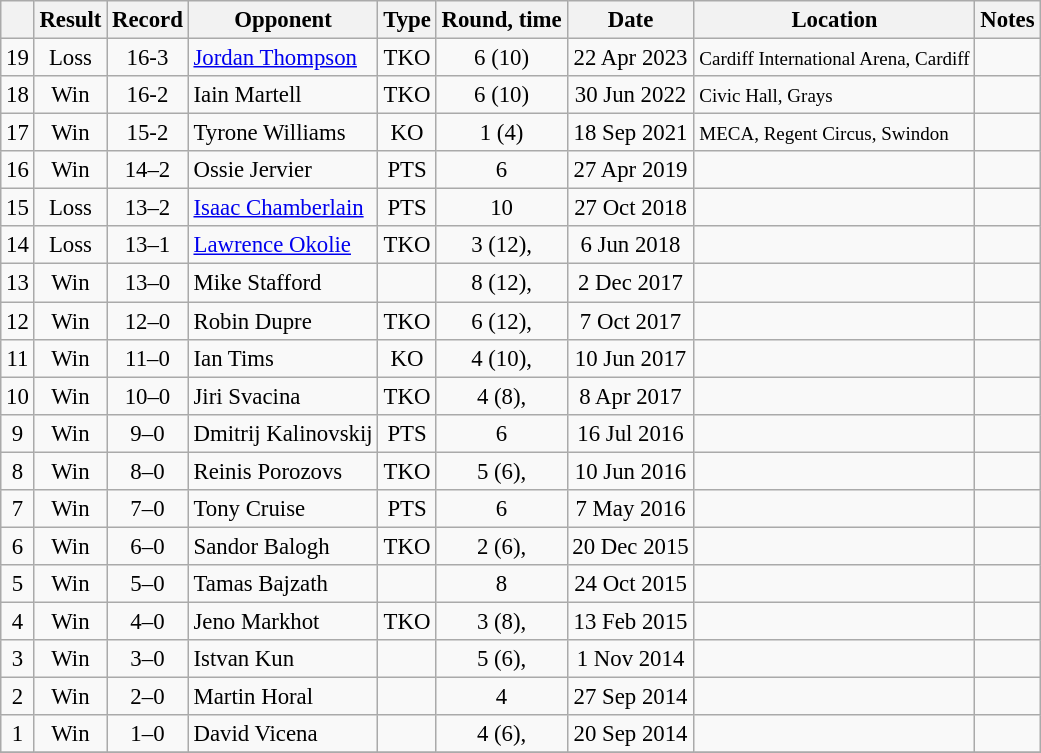<table class="wikitable" style="text-align:center; font-size:95%">
<tr>
<th></th>
<th>Result</th>
<th>Record</th>
<th>Opponent</th>
<th>Type</th>
<th>Round, time</th>
<th>Date</th>
<th>Location</th>
<th>Notes</th>
</tr>
<tr>
<td>19</td>
<td>Loss</td>
<td>16-3</td>
<td align=left> <a href='#'>Jordan Thompson</a></td>
<td>TKO</td>
<td>6 (10)</td>
<td>22 Apr 2023</td>
<td align=left> <small>Cardiff International Arena, Cardiff</small></td>
<td></td>
</tr>
<tr>
<td>18</td>
<td>Win</td>
<td>16-2</td>
<td align=left> Iain Martell</td>
<td>TKO</td>
<td>6 (10)</td>
<td>30 Jun 2022</td>
<td align=left> <small>Civic Hall, Grays</small></td>
<td></td>
</tr>
<tr>
<td>17</td>
<td>Win</td>
<td>15-2</td>
<td align=left> Tyrone Williams</td>
<td>KO</td>
<td>1 (4)</td>
<td>18 Sep 2021</td>
<td align=left><small> MECA, Regent Circus, Swindon</small></td>
<td></td>
</tr>
<tr>
<td>16</td>
<td>Win</td>
<td>14–2</td>
<td align=left> Ossie Jervier</td>
<td>PTS</td>
<td>6</td>
<td>27 Apr 2019</td>
<td align=left></td>
<td></td>
</tr>
<tr>
<td>15</td>
<td>Loss</td>
<td>13–2</td>
<td align=left> <a href='#'>Isaac Chamberlain</a></td>
<td>PTS</td>
<td>10</td>
<td>27 Oct 2018</td>
<td align=left></td>
<td></td>
</tr>
<tr>
<td>14</td>
<td>Loss</td>
<td>13–1</td>
<td align=left> <a href='#'>Lawrence Okolie</a></td>
<td>TKO</td>
<td>3 (12), </td>
<td>6 Jun 2018</td>
<td align=left></td>
<td align=left></td>
</tr>
<tr>
<td>13</td>
<td>Win</td>
<td>13–0</td>
<td align=left> Mike Stafford</td>
<td></td>
<td>8 (12), </td>
<td>2 Dec 2017</td>
<td align=left></td>
<td align=left></td>
</tr>
<tr>
<td>12</td>
<td>Win</td>
<td>12–0</td>
<td align=left> Robin Dupre</td>
<td>TKO</td>
<td>6 (12), </td>
<td>7 Oct 2017</td>
<td align=left></td>
<td align=left></td>
</tr>
<tr>
<td>11</td>
<td>Win</td>
<td>11–0</td>
<td align=left> Ian Tims</td>
<td>KO</td>
<td>4 (10), </td>
<td>10 Jun 2017</td>
<td align=left></td>
<td></td>
</tr>
<tr>
<td>10</td>
<td>Win</td>
<td>10–0</td>
<td align=left> Jiri Svacina</td>
<td>TKO</td>
<td>4 (8), </td>
<td>8 Apr 2017</td>
<td align=left></td>
<td></td>
</tr>
<tr>
<td>9</td>
<td>Win</td>
<td>9–0</td>
<td align=left> Dmitrij Kalinovskij</td>
<td>PTS</td>
<td>6</td>
<td>16 Jul 2016</td>
<td align=left></td>
<td></td>
</tr>
<tr>
<td>8</td>
<td>Win</td>
<td>8–0</td>
<td align=left> Reinis Porozovs</td>
<td>TKO</td>
<td>5 (6), </td>
<td>10 Jun 2016</td>
<td align=left></td>
<td></td>
</tr>
<tr>
<td>7</td>
<td>Win</td>
<td>7–0</td>
<td align=left> Tony Cruise</td>
<td>PTS</td>
<td>6</td>
<td>7 May 2016</td>
<td align=left></td>
<td></td>
</tr>
<tr>
<td>6</td>
<td>Win</td>
<td>6–0</td>
<td align=left> Sandor Balogh</td>
<td>TKO</td>
<td>2 (6), </td>
<td>20 Dec 2015</td>
<td align=left></td>
<td></td>
</tr>
<tr>
<td>5</td>
<td>Win</td>
<td>5–0</td>
<td align=left> Tamas Bajzath</td>
<td></td>
<td>8</td>
<td>24 Oct 2015</td>
<td align=left></td>
<td></td>
</tr>
<tr>
<td>4</td>
<td>Win</td>
<td>4–0</td>
<td align=left> Jeno Markhot</td>
<td>TKO</td>
<td>3 (8), </td>
<td>13 Feb 2015</td>
<td align=left></td>
<td></td>
</tr>
<tr>
<td>3</td>
<td>Win</td>
<td>3–0</td>
<td align=left> Istvan Kun</td>
<td></td>
<td>5 (6), </td>
<td>1 Nov 2014</td>
<td align=left></td>
<td></td>
</tr>
<tr>
<td>2</td>
<td>Win</td>
<td>2–0</td>
<td align=left> Martin Horal</td>
<td></td>
<td>4</td>
<td>27 Sep 2014</td>
<td align=left></td>
<td></td>
</tr>
<tr>
<td>1</td>
<td>Win</td>
<td>1–0</td>
<td align=left> David Vicena</td>
<td></td>
<td>4 (6), </td>
<td>20 Sep 2014</td>
<td align=left></td>
<td></td>
</tr>
<tr>
</tr>
</table>
